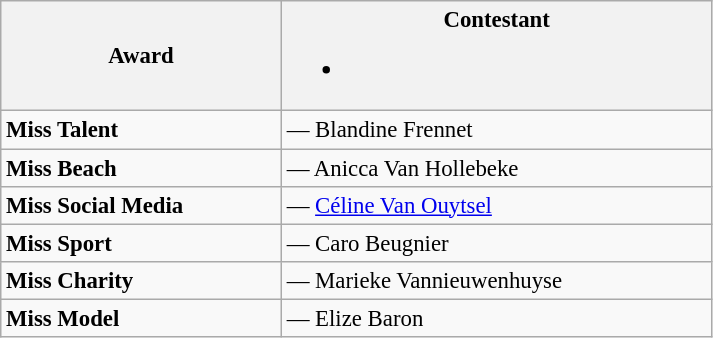<table class="wikitable sortable" style="font-size:95%;">
<tr>
<th style="width:180px;">Award</th>
<th style="width:280px;">Contestant<br><ul><li></li></ul></th>
</tr>
<tr>
<td><strong>Miss Talent</strong></td>
<td><strong></strong> — Blandine Frennet</td>
</tr>
<tr>
<td><strong>Miss Beach</strong></td>
<td><strong></strong> — Anicca Van Hollebeke</td>
</tr>
<tr>
<td><strong>Miss Social Media</strong></td>
<td><strong></strong> — <a href='#'>Céline Van Ouytsel</a></td>
</tr>
<tr>
<td><strong>Miss Sport</strong></td>
<td><strong></strong> — Caro Beugnier</td>
</tr>
<tr>
<td><strong>Miss Charity</strong></td>
<td><strong></strong> — Marieke Vannieuwenhuyse</td>
</tr>
<tr>
<td><strong>Miss Model</strong></td>
<td><strong></strong> — Elize Baron</td>
</tr>
</table>
